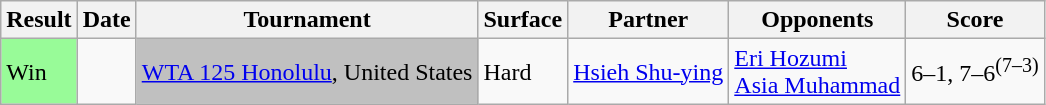<table class="sortable wikitable">
<tr>
<th>Result</th>
<th>Date</th>
<th>Tournament</th>
<th>Surface</th>
<th>Partner</th>
<th>Opponents</th>
<th class=unsortable>Score</th>
</tr>
<tr>
<td bgcolor=98FB98>Win</td>
<td><a href='#'></a></td>
<td bgcolor=silver><a href='#'>WTA 125 Honolulu</a>, United States</td>
<td>Hard</td>
<td> <a href='#'>Hsieh Shu-ying</a></td>
<td> <a href='#'>Eri Hozumi</a> <br>  <a href='#'>Asia Muhammad</a></td>
<td>6–1, 7–6<sup>(7–3)</sup></td>
</tr>
</table>
